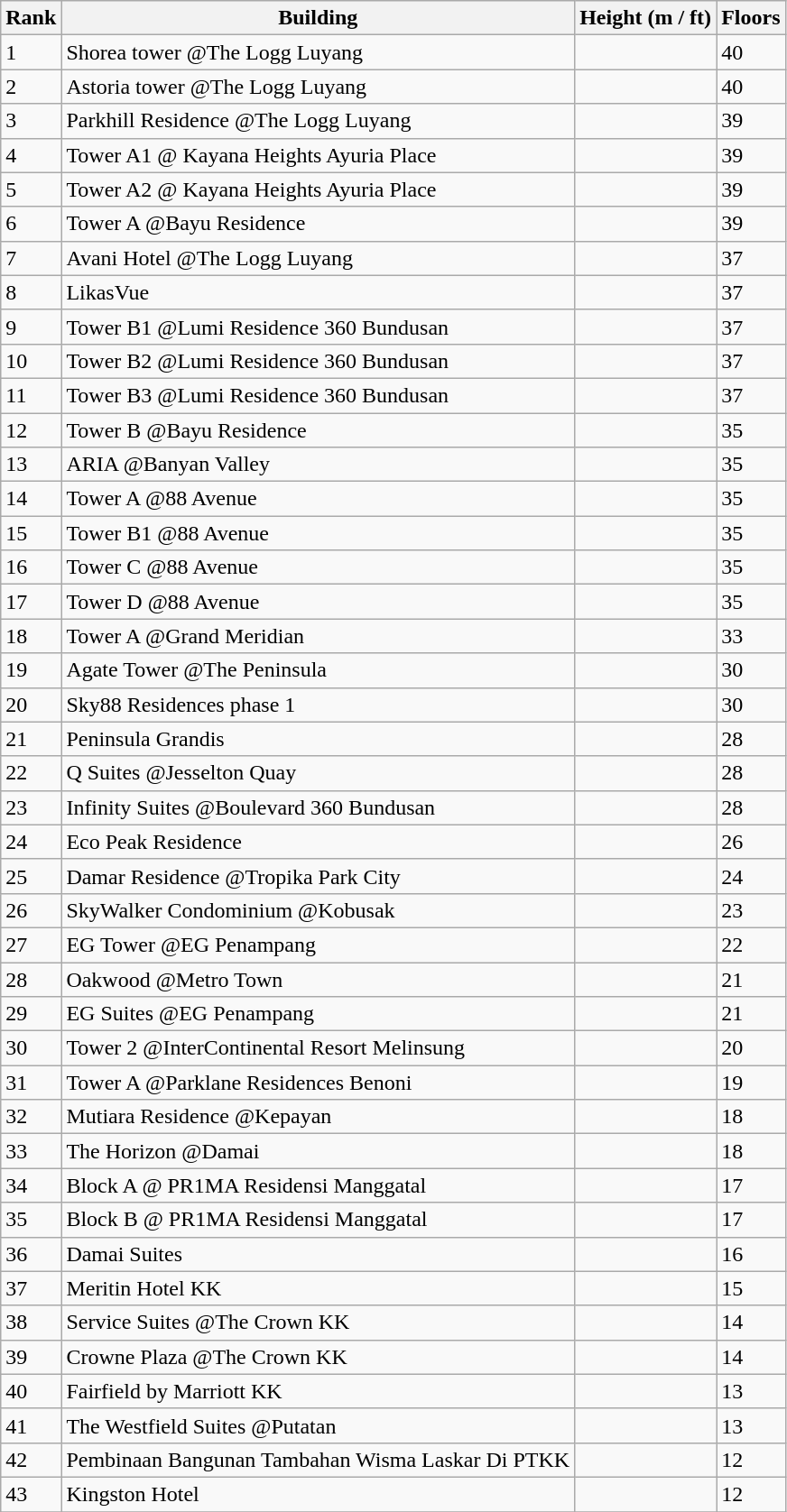<table class="wikitable unsortable">
<tr>
<th>Rank</th>
<th>Building</th>
<th>Height (m / ft)</th>
<th>Floors</th>
</tr>
<tr>
<td>1</td>
<td>Shorea tower @The Logg Luyang</td>
<td></td>
<td>40</td>
</tr>
<tr>
<td>2</td>
<td>Astoria tower @The Logg Luyang</td>
<td></td>
<td>40</td>
</tr>
<tr>
<td>3</td>
<td>Parkhill Residence @The Logg Luyang</td>
<td></td>
<td>39</td>
</tr>
<tr>
<td>4</td>
<td>Tower A1 @ Kayana Heights Ayuria Place</td>
<td></td>
<td>39</td>
</tr>
<tr>
<td>5</td>
<td>Tower A2 @ Kayana Heights Ayuria Place</td>
<td></td>
<td>39</td>
</tr>
<tr>
<td>6</td>
<td>Tower A @Bayu Residence</td>
<td></td>
<td>39</td>
</tr>
<tr>
<td>7</td>
<td>Avani Hotel @The Logg Luyang</td>
<td></td>
<td>37</td>
</tr>
<tr>
<td>8</td>
<td>LikasVue</td>
<td></td>
<td>37</td>
</tr>
<tr>
<td>9</td>
<td>Tower B1 @Lumi Residence 360 Bundusan</td>
<td></td>
<td>37</td>
</tr>
<tr>
<td>10</td>
<td>Tower B2 @Lumi Residence 360 Bundusan</td>
<td></td>
<td>37</td>
</tr>
<tr>
<td>11</td>
<td>Tower B3 @Lumi Residence 360 Bundusan</td>
<td></td>
<td>37</td>
</tr>
<tr>
<td>12</td>
<td>Tower B @Bayu Residence</td>
<td></td>
<td>35</td>
</tr>
<tr>
<td>13</td>
<td>ARIA @Banyan Valley</td>
<td></td>
<td>35</td>
</tr>
<tr>
<td>14</td>
<td>Tower A @88 Avenue</td>
<td></td>
<td>35</td>
</tr>
<tr>
<td>15</td>
<td>Tower B1 @88 Avenue</td>
<td></td>
<td>35</td>
</tr>
<tr>
<td>16</td>
<td>Tower C @88 Avenue</td>
<td></td>
<td>35</td>
</tr>
<tr>
<td>17</td>
<td>Tower D @88 Avenue</td>
<td></td>
<td>35</td>
</tr>
<tr>
<td>18</td>
<td>Tower A @Grand Meridian</td>
<td></td>
<td>33</td>
</tr>
<tr>
<td>19</td>
<td>Agate Tower @The Peninsula</td>
<td></td>
<td>30</td>
</tr>
<tr>
<td>20</td>
<td>Sky88 Residences phase 1</td>
<td></td>
<td>30</td>
</tr>
<tr>
<td>21</td>
<td>Peninsula Grandis</td>
<td></td>
<td>28</td>
</tr>
<tr>
<td>22</td>
<td>Q Suites @Jesselton Quay</td>
<td></td>
<td>28</td>
</tr>
<tr>
<td>23</td>
<td>Infinity Suites @Boulevard 360 Bundusan</td>
<td></td>
<td>28</td>
</tr>
<tr>
<td>24</td>
<td>Eco Peak Residence</td>
<td></td>
<td>26</td>
</tr>
<tr>
<td>25</td>
<td>Damar Residence @Tropika Park City</td>
<td></td>
<td>24</td>
</tr>
<tr>
<td>26</td>
<td>SkyWalker Condominium @Kobusak</td>
<td></td>
<td>23</td>
</tr>
<tr>
<td>27</td>
<td>EG Tower @EG Penampang</td>
<td></td>
<td>22</td>
</tr>
<tr>
<td>28</td>
<td>Oakwood @Metro Town</td>
<td></td>
<td>21</td>
</tr>
<tr>
<td>29</td>
<td>EG Suites @EG Penampang</td>
<td></td>
<td>21</td>
</tr>
<tr>
<td>30</td>
<td>Tower 2 @InterContinental Resort Melinsung</td>
<td></td>
<td>20</td>
</tr>
<tr>
<td>31</td>
<td>Tower A @Parklane Residences Benoni</td>
<td></td>
<td>19</td>
</tr>
<tr>
<td>32</td>
<td>Mutiara Residence @Kepayan</td>
<td></td>
<td>18</td>
</tr>
<tr>
<td>33</td>
<td>The Horizon @Damai</td>
<td></td>
<td>18</td>
</tr>
<tr>
<td>34</td>
<td>Block A @ PR1MA Residensi Manggatal</td>
<td></td>
<td>17</td>
</tr>
<tr>
<td>35</td>
<td>Block B @ PR1MA Residensi Manggatal</td>
<td></td>
<td>17</td>
</tr>
<tr>
<td>36</td>
<td>Damai Suites</td>
<td></td>
<td>16</td>
</tr>
<tr>
<td>37</td>
<td>Meritin Hotel KK</td>
<td></td>
<td>15</td>
</tr>
<tr>
<td>38</td>
<td>Service Suites @The Crown KK</td>
<td></td>
<td>14</td>
</tr>
<tr>
<td>39</td>
<td>Crowne Plaza @The Crown KK</td>
<td></td>
<td>14</td>
</tr>
<tr>
<td>40</td>
<td>Fairfield by Marriott KK</td>
<td></td>
<td>13</td>
</tr>
<tr>
<td>41</td>
<td>The Westfield Suites @Putatan</td>
<td></td>
<td>13</td>
</tr>
<tr>
<td>42</td>
<td>Pembinaan Bangunan Tambahan Wisma Laskar Di PTKK</td>
<td></td>
<td>12</td>
</tr>
<tr>
<td>43</td>
<td>Kingston Hotel</td>
<td></td>
<td>12</td>
</tr>
<tr>
</tr>
</table>
